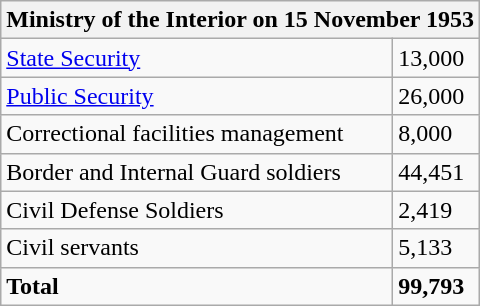<table class="wikitable">
<tr>
<th colspan="2">Ministry of the Interior on 15 November 1953</th>
</tr>
<tr>
<td><a href='#'>State Security</a></td>
<td>13,000</td>
</tr>
<tr>
<td><a href='#'>Public Security</a></td>
<td>26,000</td>
</tr>
<tr>
<td>Correctional facilities management</td>
<td>8,000</td>
</tr>
<tr>
<td>Border and Internal Guard soldiers</td>
<td>44,451</td>
</tr>
<tr>
<td>Civil Defense Soldiers</td>
<td>2,419</td>
</tr>
<tr>
<td>Civil servants</td>
<td>5,133</td>
</tr>
<tr>
<td><strong>Total</strong></td>
<td><strong>99,793</strong></td>
</tr>
</table>
